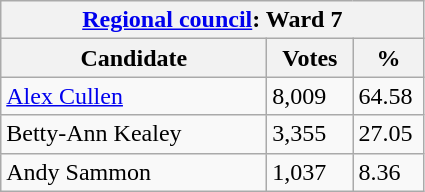<table class="wikitable">
<tr>
<th colspan="3"><a href='#'>Regional council</a>: Ward 7</th>
</tr>
<tr>
<th style="width: 170px">Candidate</th>
<th style="width: 50px">Votes</th>
<th style="width: 40px">%</th>
</tr>
<tr>
<td><a href='#'>Alex Cullen</a></td>
<td>8,009</td>
<td>64.58</td>
</tr>
<tr>
<td>Betty-Ann Kealey</td>
<td>3,355</td>
<td>27.05</td>
</tr>
<tr>
<td>Andy Sammon</td>
<td>1,037</td>
<td>8.36</td>
</tr>
</table>
